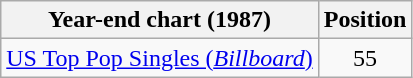<table class="wikitable">
<tr>
<th>Year-end chart (1987)</th>
<th>Position</th>
</tr>
<tr>
<td><a href='#'>US Top Pop Singles (<em>Billboard</em>)</a></td>
<td style="text-align:center;">55</td>
</tr>
</table>
